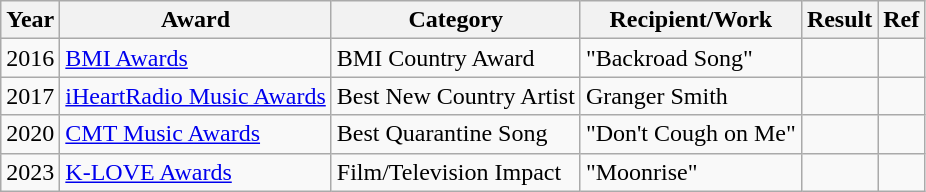<table class="wikitable">
<tr>
<th>Year</th>
<th>Award</th>
<th>Category</th>
<th>Recipient/Work</th>
<th>Result</th>
<th>Ref</th>
</tr>
<tr>
<td>2016</td>
<td><a href='#'>BMI Awards</a></td>
<td>BMI Country Award</td>
<td>"Backroad Song"</td>
<td></td>
<td></td>
</tr>
<tr>
<td>2017</td>
<td><a href='#'>iHeartRadio Music Awards</a></td>
<td>Best New Country Artist</td>
<td>Granger Smith</td>
<td></td>
<td></td>
</tr>
<tr>
<td>2020</td>
<td><a href='#'>CMT Music Awards</a></td>
<td>Best Quarantine Song</td>
<td>"Don't Cough on Me"</td>
<td></td>
<td></td>
</tr>
<tr>
<td>2023</td>
<td><a href='#'>K-LOVE Awards</a></td>
<td>Film/Television Impact</td>
<td>"Moonrise"</td>
<td></td>
<td></td>
</tr>
</table>
